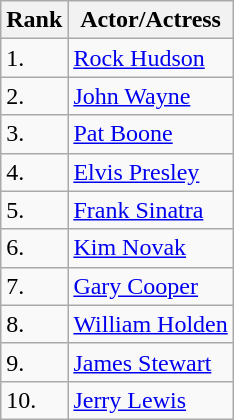<table class="wikitable">
<tr>
<th>Rank</th>
<th>Actor/Actress</th>
</tr>
<tr>
<td>1.</td>
<td><a href='#'>Rock Hudson</a></td>
</tr>
<tr>
<td>2.</td>
<td><a href='#'>John Wayne</a></td>
</tr>
<tr>
<td>3.</td>
<td><a href='#'>Pat Boone</a></td>
</tr>
<tr>
<td>4.</td>
<td><a href='#'>Elvis Presley</a></td>
</tr>
<tr>
<td>5.</td>
<td><a href='#'>Frank Sinatra</a></td>
</tr>
<tr>
<td>6.</td>
<td><a href='#'>Kim Novak</a></td>
</tr>
<tr>
<td>7.</td>
<td><a href='#'>Gary Cooper</a></td>
</tr>
<tr>
<td>8.</td>
<td><a href='#'>William Holden</a></td>
</tr>
<tr>
<td>9.</td>
<td><a href='#'>James Stewart</a></td>
</tr>
<tr>
<td>10.</td>
<td><a href='#'>Jerry Lewis</a></td>
</tr>
</table>
